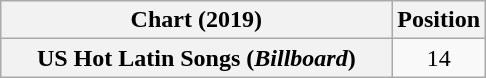<table class="wikitable sortable plainrowheaders" style="text-align:center">
<tr>
<th style="width: 190pt;">Chart (2019)</th>
<th>Position</th>
</tr>
<tr>
<th scope="row">US Hot Latin Songs (<em>Billboard</em>)</th>
<td>14</td>
</tr>
</table>
